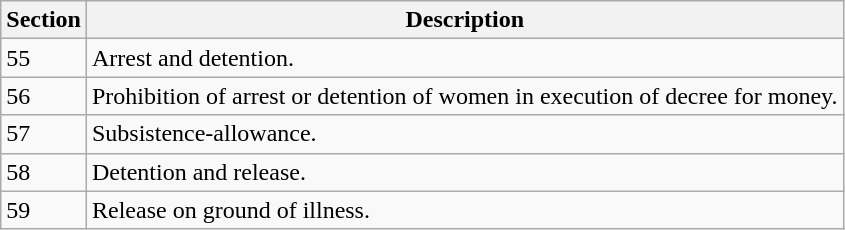<table class="wikitable">
<tr>
<th>Section</th>
<th>Description</th>
</tr>
<tr>
<td>55</td>
<td>Arrest and detention.</td>
</tr>
<tr>
<td>56</td>
<td>Prohibition of arrest or detention of women in execution of decree for money.</td>
</tr>
<tr>
<td>57</td>
<td>Subsistence-allowance.</td>
</tr>
<tr>
<td>58</td>
<td>Detention and release.</td>
</tr>
<tr>
<td>59</td>
<td>Release on ground of illness.</td>
</tr>
</table>
